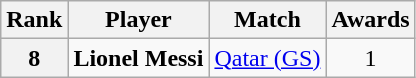<table class="wikitable unsortable">
<tr>
<th>Rank</th>
<th>Player</th>
<th>Match</th>
<th>Awards</th>
</tr>
<tr>
<th>8</th>
<td> <strong>Lionel Messi</strong></td>
<td> <a href='#'>Qatar (GS)</a></td>
<td align="center">1</td>
</tr>
</table>
